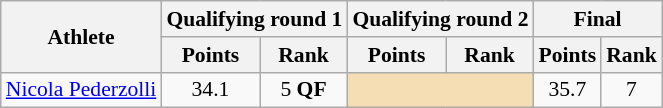<table class="wikitable" style="font-size:90%">
<tr>
<th rowspan="2">Athlete</th>
<th colspan="2">Qualifying round 1</th>
<th colspan="2">Qualifying round 2</th>
<th colspan="2">Final</th>
</tr>
<tr>
<th>Points</th>
<th>Rank</th>
<th>Points</th>
<th>Rank</th>
<th>Points</th>
<th>Rank</th>
</tr>
<tr>
<td><a href='#'>Nicola Pederzolli</a></td>
<td align="center">34.1</td>
<td align="center">5 <strong>QF</strong></td>
<td colspan="2" bgcolor="wheat"></td>
<td align="center">35.7</td>
<td align="center">7</td>
</tr>
</table>
